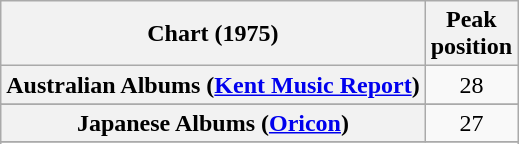<table class="wikitable sortable plainrowheaders">
<tr>
<th scope="col">Chart (1975)</th>
<th scope="col">Peak<br>position</th>
</tr>
<tr>
<th scope="row">Australian Albums (<a href='#'>Kent Music Report</a>)</th>
<td align="center">28</td>
</tr>
<tr>
</tr>
<tr>
<th scope="row">Japanese Albums (<a href='#'>Oricon</a>)</th>
<td align="center">27</td>
</tr>
<tr>
</tr>
<tr>
</tr>
</table>
